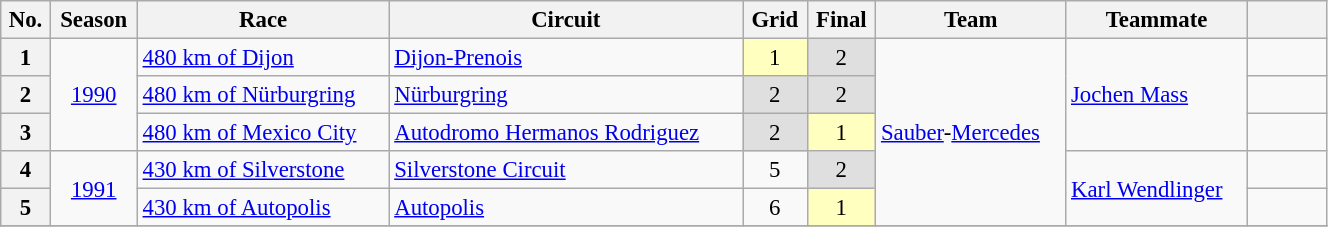<table class="wikitable sortable" style="font-size:95%; width:70%;">
<tr>
<th>No.</th>
<th>Season</th>
<th>Race</th>
<th>Circuit</th>
<th>Grid</th>
<th>Final</th>
<th>Team</th>
<th>Teammate</th>
<th class="unsortable" style="width:3em;"></th>
</tr>
<tr>
<th>1</th>
<td rowspan="3" style="text-align:center;"><a href='#'>1990</a></td>
<td><a href='#'>480 km of Dijon</a></td>
<td><a href='#'>Dijon-Prenois</a></td>
<td bgcolor="#FFFFBF" style="text-align:center;">1</td>
<td bgcolor="#DFDFDF" style="text-align:center;">2</td>
<td rowspan="5"><a href='#'>Sauber</a>-<a href='#'>Mercedes</a></td>
<td rowspan="3"><a href='#'>Jochen Mass</a></td>
<td style="text-align:center;"></td>
</tr>
<tr>
<th>2</th>
<td><a href='#'>480 km of Nürburgring</a></td>
<td><a href='#'>Nürburgring</a></td>
<td bgcolor="#DFDFDF" style="text-align:center;">2</td>
<td bgcolor="#DFDFDF" style="text-align:center;">2</td>
<td style="text-align:center;"></td>
</tr>
<tr>
<th>3</th>
<td><a href='#'>480 km of Mexico City</a></td>
<td><a href='#'>Autodromo Hermanos Rodriguez</a></td>
<td bgcolor="#DFDFDF" style="text-align:center;">2</td>
<td bgcolor="#FFFFBF" style="text-align:center;">1</td>
<td style="text-align:center;"></td>
</tr>
<tr>
<th>4</th>
<td rowspan="2" style="text-align:center;"><a href='#'>1991</a></td>
<td><a href='#'>430 km of Silverstone</a></td>
<td><a href='#'>Silverstone Circuit</a></td>
<td style="text-align:center;">5</td>
<td bgcolor="#DFDFDF" style="text-align:center;">2</td>
<td rowspan="2"><a href='#'>Karl Wendlinger</a></td>
<td style="text-align:center;"></td>
</tr>
<tr>
<th>5</th>
<td><a href='#'>430 km of Autopolis</a></td>
<td><a href='#'>Autopolis</a></td>
<td style="text-align:center;">6</td>
<td bgcolor="#FFFFBF" style="text-align:center;">1</td>
<td style="text-align:center;"></td>
</tr>
<tr>
</tr>
</table>
